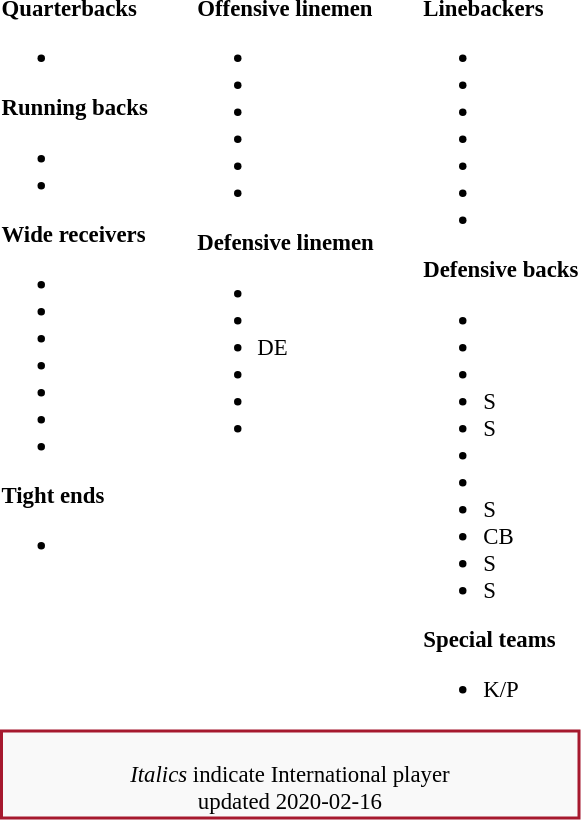<table class="toccolours" style="text-align: left;">
<tr>
<td style="font-size: 95%;vertical-align:top;"><strong>Quarterbacks</strong><br><ul><li></li></ul><strong>Running backs</strong><ul><li></li><li></li></ul><strong>Wide receivers</strong><ul><li></li><li></li><li></li><li></li><li></li><li></li><li></li></ul><strong>Tight ends</strong><ul><li></li></ul></td>
<td style="width: 25px;"></td>
<td style="font-size: 95%;vertical-align:top;"><strong>Offensive linemen</strong><br><ul><li></li><li></li><li></li><li></li><li></li><li></li></ul><strong>Defensive linemen</strong><ul><li></li><li></li><li> DE</li><li></li><li></li><li></li></ul></td>
<td style="width: 25px;"></td>
<td style="font-size: 95%;vertical-align:top;"><strong>Linebackers </strong><br><ul><li></li><li></li><li></li><li></li><li></li><li></li><li></li></ul><strong>Defensive backs</strong><ul><li></li><li></li><li></li><li> S</li><li> S</li><li></li><li></li><li> S</li><li> CB</li><li> S</li><li> S</li></ul><strong>Special teams</strong><ul><li> K/P</li></ul></td>
</tr>
<tr>
<td style="text-align:center;font-size: 95%;background:#F9F9F9;border:2px solid #A6192E" colspan="10"><br><em>Italics</em> indicate International player<br><span></span> updated 2020-02-16</td>
</tr>
<tr>
</tr>
</table>
